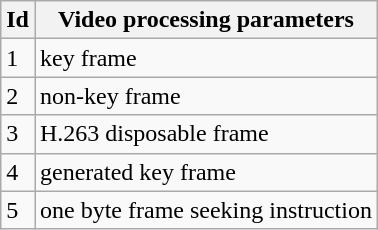<table class="wikitable">
<tr>
<th>Id</th>
<th>Video processing parameters</th>
</tr>
<tr>
<td>1</td>
<td>key frame</td>
</tr>
<tr>
<td>2</td>
<td>non-key frame</td>
</tr>
<tr>
<td>3</td>
<td>H.263 disposable frame</td>
</tr>
<tr>
<td>4</td>
<td>generated key frame</td>
</tr>
<tr>
<td>5</td>
<td>one byte frame seeking instruction</td>
</tr>
</table>
